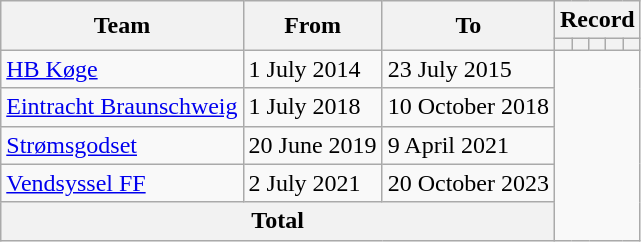<table class=wikitable style=text-align:center>
<tr>
<th rowspan=2>Team</th>
<th rowspan=2>From</th>
<th rowspan=2>To</th>
<th colspan=5>Record</th>
</tr>
<tr>
<th></th>
<th></th>
<th></th>
<th></th>
<th></th>
</tr>
<tr>
<td align=left><a href='#'>HB Køge</a></td>
<td align=left>1 July 2014</td>
<td align=left>23 July 2015<br></td>
</tr>
<tr>
<td align=left><a href='#'>Eintracht Braunschweig</a></td>
<td align=left>1 July 2018</td>
<td align=left>10 October 2018<br></td>
</tr>
<tr>
<td align=left><a href='#'>Strømsgodset</a></td>
<td align=left>20 June 2019</td>
<td align=left>9 April 2021<br></td>
</tr>
<tr>
<td align=left><a href='#'>Vendsyssel FF</a></td>
<td align=left>2 July 2021</td>
<td align=left>20 October 2023<br></td>
</tr>
<tr>
<th colspan=3>Total<br></th>
</tr>
</table>
